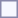<table style="border:1px solid #8888aa; background-color:#f7f8ff; padding:5px; font-size:95%; margin: 0px 12px 12px 0px;">
</table>
